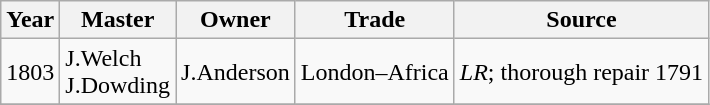<table class=" wikitable">
<tr>
<th>Year</th>
<th>Master</th>
<th>Owner</th>
<th>Trade</th>
<th>Source</th>
</tr>
<tr>
<td>1803</td>
<td>J.Welch<br>J.Dowding</td>
<td>J.Anderson</td>
<td>London–Africa</td>
<td><em>LR</em>; thorough repair 1791</td>
</tr>
<tr>
</tr>
</table>
